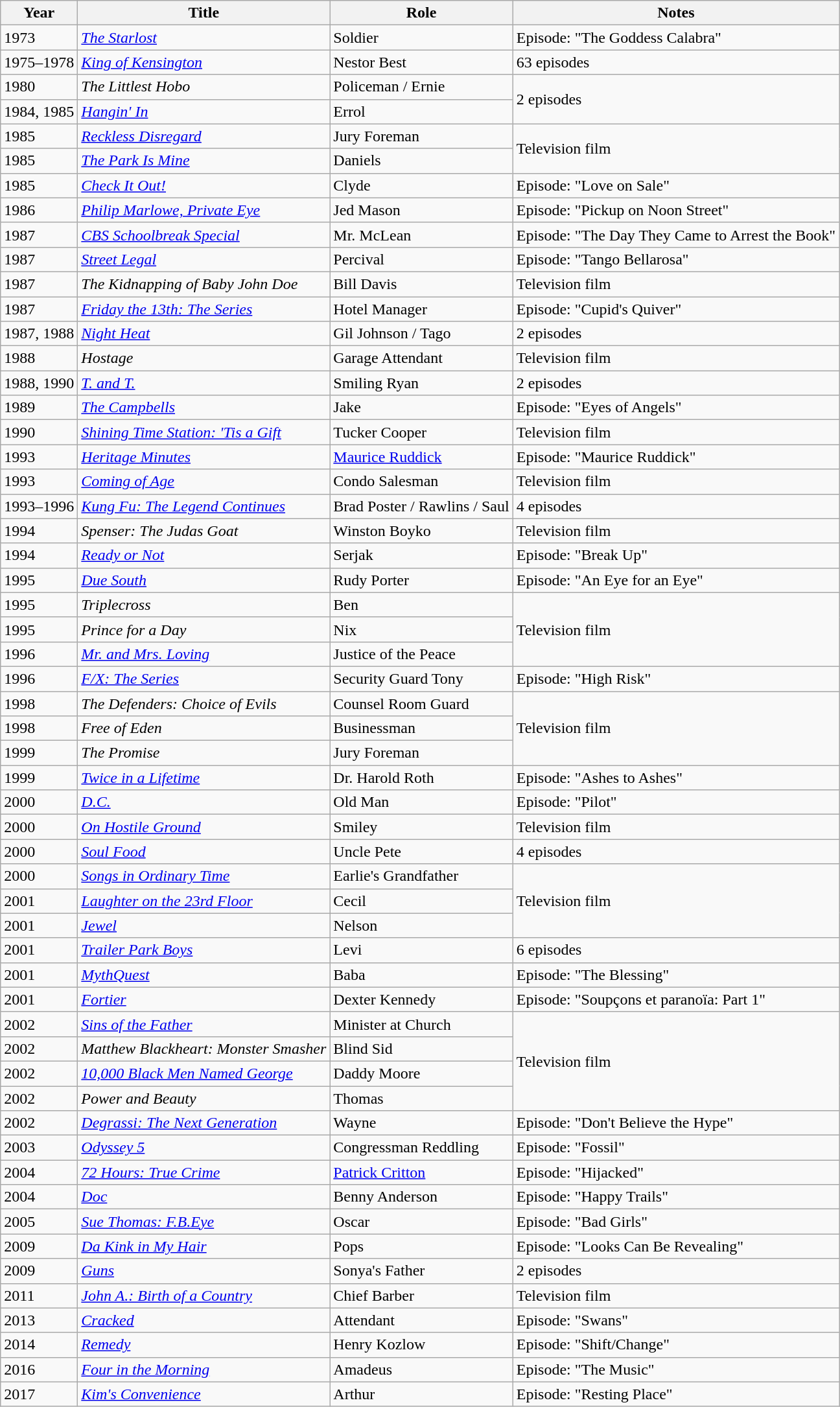<table class="wikitable sortable">
<tr>
<th>Year</th>
<th>Title</th>
<th>Role</th>
<th>Notes</th>
</tr>
<tr>
<td>1973</td>
<td data-sort-value="Starlost, The"><em><a href='#'>The Starlost</a></em></td>
<td>Soldier</td>
<td>Episode: "The Goddess Calabra"</td>
</tr>
<tr>
<td>1975–1978</td>
<td><em><a href='#'>King of Kensington</a></em></td>
<td>Nestor Best</td>
<td>63 episodes</td>
</tr>
<tr>
<td>1980</td>
<td data-sort-value="Littlest Hobo, The"><em>The Littlest Hobo</em></td>
<td>Policeman / Ernie</td>
<td rowspan="2">2 episodes</td>
</tr>
<tr>
<td>1984, 1985</td>
<td><em><a href='#'>Hangin' In</a></em></td>
<td>Errol</td>
</tr>
<tr>
<td>1985</td>
<td><em><a href='#'>Reckless Disregard</a></em></td>
<td>Jury Foreman</td>
<td rowspan="2">Television film</td>
</tr>
<tr>
<td>1985</td>
<td data-sort-value="Park Is Mine, The"><a href='#'><em>The Park Is Mine</em></a></td>
<td>Daniels</td>
</tr>
<tr>
<td>1985</td>
<td><a href='#'><em>Check It Out!</em></a></td>
<td>Clyde</td>
<td>Episode: "Love on Sale"</td>
</tr>
<tr>
<td>1986</td>
<td><em><a href='#'>Philip Marlowe, Private Eye</a></em></td>
<td>Jed Mason</td>
<td>Episode: "Pickup on Noon Street"</td>
</tr>
<tr>
<td>1987</td>
<td><em><a href='#'>CBS Schoolbreak Special</a></em></td>
<td>Mr. McLean</td>
<td>Episode: "The Day They Came to Arrest the Book"</td>
</tr>
<tr>
<td>1987</td>
<td><a href='#'><em>Street Legal</em></a></td>
<td>Percival</td>
<td>Episode: "Tango Bellarosa"</td>
</tr>
<tr>
<td>1987</td>
<td data-sort-value="Kidnapping of Baby John Doe, The"><em>The Kidnapping of Baby John Doe</em></td>
<td>Bill Davis</td>
<td>Television film</td>
</tr>
<tr>
<td>1987</td>
<td><em><a href='#'>Friday the 13th: The Series</a></em></td>
<td>Hotel Manager</td>
<td>Episode: "Cupid's Quiver"</td>
</tr>
<tr>
<td>1987, 1988</td>
<td><em><a href='#'>Night Heat</a></em></td>
<td>Gil Johnson / Tago</td>
<td>2 episodes</td>
</tr>
<tr>
<td>1988</td>
<td><em>Hostage</em></td>
<td>Garage Attendant</td>
<td>Television film</td>
</tr>
<tr>
<td>1988, 1990</td>
<td><em><a href='#'>T. and T.</a></em></td>
<td>Smiling Ryan</td>
<td>2 episodes</td>
</tr>
<tr>
<td>1989</td>
<td data-sort-value="Campbells, The"><em><a href='#'>The Campbells</a></em></td>
<td>Jake</td>
<td>Episode: "Eyes of Angels"</td>
</tr>
<tr>
<td>1990</td>
<td><em><a href='#'>Shining Time Station: 'Tis a Gift</a></em></td>
<td>Tucker Cooper</td>
<td>Television film</td>
</tr>
<tr>
<td>1993</td>
<td><em><a href='#'>Heritage Minutes</a></em></td>
<td><a href='#'>Maurice Ruddick</a></td>
<td>Episode: "Maurice Ruddick"</td>
</tr>
<tr>
<td>1993</td>
<td><em><a href='#'>Coming of Age</a></em></td>
<td>Condo Salesman</td>
<td>Television film</td>
</tr>
<tr>
<td>1993–1996</td>
<td><em><a href='#'>Kung Fu: The Legend Continues</a></em></td>
<td>Brad Poster / Rawlins / Saul</td>
<td>4 episodes</td>
</tr>
<tr>
<td>1994</td>
<td><em>Spenser: The Judas Goat</em></td>
<td>Winston Boyko</td>
<td>Television film</td>
</tr>
<tr>
<td>1994</td>
<td><a href='#'><em>Ready or Not</em></a></td>
<td>Serjak</td>
<td>Episode: "Break Up"</td>
</tr>
<tr>
<td>1995</td>
<td><em><a href='#'>Due South</a></em></td>
<td>Rudy Porter</td>
<td>Episode: "An Eye for an Eye"</td>
</tr>
<tr>
<td>1995</td>
<td><em>Triplecross</em></td>
<td>Ben</td>
<td rowspan="3">Television film</td>
</tr>
<tr>
<td>1995</td>
<td><em>Prince for a Day</em></td>
<td>Nix</td>
</tr>
<tr>
<td>1996</td>
<td><em><a href='#'>Mr. and Mrs. Loving</a></em></td>
<td>Justice of the Peace</td>
</tr>
<tr>
<td>1996</td>
<td><em><a href='#'>F/X: The Series</a></em></td>
<td>Security Guard Tony</td>
<td>Episode: "High Risk"</td>
</tr>
<tr>
<td>1998</td>
<td data-sort-value="Defenders: Choice of Evils, The"><em>The Defenders: Choice of Evils</em></td>
<td>Counsel Room Guard</td>
<td rowspan="3">Television film</td>
</tr>
<tr>
<td>1998</td>
<td><em>Free of Eden</em></td>
<td>Businessman</td>
</tr>
<tr>
<td>1999</td>
<td data-sort-value="Promise, The"><em>The Promise</em></td>
<td>Jury Foreman</td>
</tr>
<tr>
<td>1999</td>
<td><a href='#'><em>Twice in a Lifetime</em></a></td>
<td>Dr. Harold Roth</td>
<td>Episode: "Ashes to Ashes"</td>
</tr>
<tr>
<td>2000</td>
<td><a href='#'><em>D.C.</em></a></td>
<td>Old Man</td>
<td>Episode: "Pilot"</td>
</tr>
<tr>
<td>2000</td>
<td><em><a href='#'>On Hostile Ground</a></em></td>
<td>Smiley</td>
<td>Television film</td>
</tr>
<tr>
<td>2000</td>
<td><a href='#'><em>Soul Food</em></a></td>
<td>Uncle Pete</td>
<td>4 episodes</td>
</tr>
<tr>
<td>2000</td>
<td><a href='#'><em>Songs in Ordinary Time</em></a></td>
<td>Earlie's Grandfather</td>
<td rowspan="3">Television film</td>
</tr>
<tr>
<td>2001</td>
<td><em><a href='#'>Laughter on the 23rd Floor</a></em></td>
<td>Cecil</td>
</tr>
<tr>
<td>2001</td>
<td><a href='#'><em>Jewel</em></a></td>
<td>Nelson</td>
</tr>
<tr>
<td>2001</td>
<td><em><a href='#'>Trailer Park Boys</a></em></td>
<td>Levi</td>
<td>6 episodes</td>
</tr>
<tr>
<td>2001</td>
<td><em><a href='#'>MythQuest</a></em></td>
<td>Baba</td>
<td>Episode: "The Blessing"</td>
</tr>
<tr>
<td>2001</td>
<td><a href='#'><em>Fortier</em></a></td>
<td>Dexter Kennedy</td>
<td>Episode: "Soupçons et paranoïa: Part 1"</td>
</tr>
<tr>
<td>2002</td>
<td><a href='#'><em>Sins of the Father</em></a></td>
<td>Minister at Church</td>
<td rowspan="4">Television film</td>
</tr>
<tr>
<td>2002</td>
<td><em>Matthew Blackheart: Monster Smasher</em></td>
<td>Blind Sid</td>
</tr>
<tr>
<td>2002</td>
<td><em><a href='#'>10,000 Black Men Named George</a></em></td>
<td>Daddy Moore</td>
</tr>
<tr>
<td>2002</td>
<td><em>Power and Beauty</em></td>
<td>Thomas</td>
</tr>
<tr>
<td>2002</td>
<td><em><a href='#'>Degrassi: The Next Generation</a></em></td>
<td>Wayne</td>
<td>Episode: "Don't Believe the Hype"</td>
</tr>
<tr>
<td>2003</td>
<td><em><a href='#'>Odyssey 5</a></em></td>
<td>Congressman Reddling</td>
<td>Episode: "Fossil"</td>
</tr>
<tr>
<td>2004</td>
<td><em><a href='#'>72 Hours: True Crime</a></em></td>
<td><a href='#'>Patrick Critton</a></td>
<td>Episode: "Hijacked"</td>
</tr>
<tr>
<td>2004</td>
<td><a href='#'><em>Doc</em></a></td>
<td>Benny Anderson</td>
<td>Episode: "Happy Trails"</td>
</tr>
<tr>
<td>2005</td>
<td><em><a href='#'>Sue Thomas: F.B.Eye</a></em></td>
<td>Oscar</td>
<td>Episode: "Bad Girls"</td>
</tr>
<tr>
<td>2009</td>
<td><a href='#'><em>Da Kink in My Hair</em></a></td>
<td>Pops</td>
<td>Episode: "Looks Can Be Revealing"</td>
</tr>
<tr>
<td>2009</td>
<td><a href='#'><em>Guns</em></a></td>
<td>Sonya's Father</td>
<td>2 episodes</td>
</tr>
<tr>
<td>2011</td>
<td><em><a href='#'>John A.: Birth of a Country</a></em></td>
<td>Chief Barber</td>
<td>Television film</td>
</tr>
<tr>
<td>2013</td>
<td><a href='#'><em>Cracked</em></a></td>
<td>Attendant</td>
<td>Episode: "Swans"</td>
</tr>
<tr>
<td>2014</td>
<td><a href='#'><em>Remedy</em></a></td>
<td>Henry Kozlow</td>
<td>Episode: "Shift/Change"</td>
</tr>
<tr>
<td>2016</td>
<td><a href='#'><em>Four in the Morning</em></a></td>
<td>Amadeus</td>
<td>Episode: "The Music"</td>
</tr>
<tr>
<td>2017</td>
<td><em><a href='#'>Kim's Convenience</a></em></td>
<td>Arthur</td>
<td>Episode: "Resting Place"</td>
</tr>
</table>
